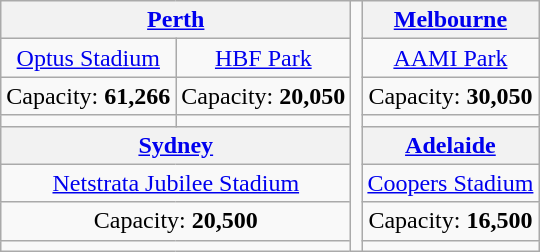<table class="wikitable" style="text-align:center">
<tr>
<th colspan="2"><a href='#'>Perth</a></th>
<td rowspan="10"></td>
<th><a href='#'>Melbourne</a></th>
</tr>
<tr>
<td><a href='#'>Optus Stadium</a></td>
<td><a href='#'>HBF Park</a></td>
<td><a href='#'>AAMI Park</a></td>
</tr>
<tr>
<td>Capacity: <strong>61,266</strong></td>
<td>Capacity: <strong>20,050</strong></td>
<td>Capacity: <strong>30,050</strong></td>
</tr>
<tr>
<td></td>
<td></td>
<td></td>
</tr>
<tr>
<th colspan="2"><a href='#'>Sydney</a></th>
<th><a href='#'>Adelaide</a></th>
</tr>
<tr>
<td colspan="2"><a href='#'>Netstrata Jubilee Stadium</a></td>
<td><a href='#'>Coopers Stadium</a></td>
</tr>
<tr>
<td colspan="2">Capacity: <strong>20,500</strong></td>
<td>Capacity: <strong>16,500</strong></td>
</tr>
<tr>
<td colspan="2"></td>
<td></td>
</tr>
</table>
